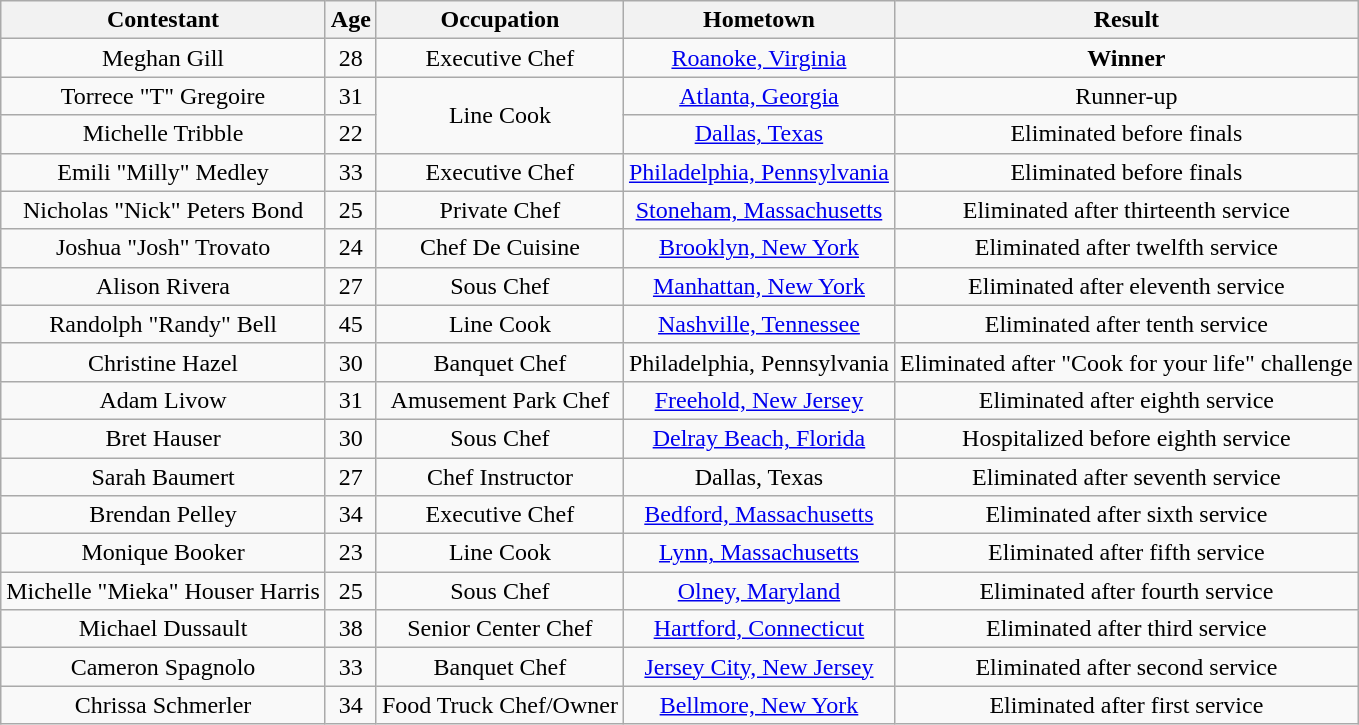<table class="wikitable sortable plainrowheaders" style=text-align:center>
<tr>
<th scope="col">Contestant</th>
<th scope="col">Age</th>
<th scope="col">Occupation</th>
<th scope="col">Hometown</th>
<th scope="col">Result</th>
</tr>
<tr>
<td scope="row">Meghan Gill</td>
<td style="text-align:center;">28</td>
<td>Executive Chef</td>
<td><a href='#'>Roanoke, Virginia</a></td>
<td><strong>Winner</strong></td>
</tr>
<tr>
<td scope="row">Torrece "T" Gregoire</td>
<td style="text-align:center;">31</td>
<td rowspan="2">Line Cook</td>
<td><a href='#'>Atlanta, Georgia</a></td>
<td>Runner-up</td>
</tr>
<tr>
<td scope="row">Michelle Tribble</td>
<td style="text-align:center;">22</td>
<td><a href='#'>Dallas, Texas</a></td>
<td>Eliminated before finals</td>
</tr>
<tr>
<td scope="row">Emili "Milly" Medley</td>
<td style="text-align:center;">33</td>
<td>Executive Chef</td>
<td><a href='#'>Philadelphia, Pennsylvania</a></td>
<td>Eliminated before finals</td>
</tr>
<tr>
<td scope="row">Nicholas "Nick" Peters Bond</td>
<td style="text-align:center;">25</td>
<td>Private Chef</td>
<td><a href='#'>Stoneham, Massachusetts</a></td>
<td>Eliminated after thirteenth service</td>
</tr>
<tr>
<td scope="row">Joshua "Josh" Trovato</td>
<td style="text-align:center;">24</td>
<td>Chef De Cuisine</td>
<td><a href='#'>Brooklyn, New York</a></td>
<td>Eliminated after twelfth service</td>
</tr>
<tr>
<td scope="row">Alison Rivera</td>
<td style="text-align:center;">27</td>
<td>Sous Chef</td>
<td><a href='#'>Manhattan, New York</a></td>
<td>Eliminated after eleventh service</td>
</tr>
<tr>
<td scope="row">Randolph "Randy" Bell</td>
<td style="text-align:center;">45</td>
<td>Line Cook</td>
<td><a href='#'>Nashville, Tennessee</a></td>
<td>Eliminated after tenth service</td>
</tr>
<tr>
<td scope="row">Christine Hazel</td>
<td style="text-align:center;">30</td>
<td>Banquet Chef</td>
<td>Philadelphia, Pennsylvania</td>
<td>Eliminated after "Cook for your life" challenge</td>
</tr>
<tr>
<td scope="row">Adam Livow</td>
<td style="text-align:center;">31</td>
<td>Amusement Park Chef</td>
<td><a href='#'>Freehold, New Jersey</a></td>
<td>Eliminated after eighth service</td>
</tr>
<tr>
<td scope="row">Bret Hauser</td>
<td style="text-align:center;">30</td>
<td>Sous Chef</td>
<td><a href='#'>Delray Beach, Florida</a></td>
<td>Hospitalized before eighth service</td>
</tr>
<tr>
<td scope="row">Sarah Baumert</td>
<td style="text-align:center;">27</td>
<td>Chef Instructor</td>
<td>Dallas, Texas</td>
<td>Eliminated after seventh service</td>
</tr>
<tr>
<td scope="row">Brendan Pelley</td>
<td style="text-align:center;">34</td>
<td>Executive Chef</td>
<td><a href='#'>Bedford, Massachusetts</a></td>
<td>Eliminated after sixth service</td>
</tr>
<tr>
<td scope="row">Monique Booker</td>
<td style="text-align:center;">23</td>
<td>Line Cook</td>
<td><a href='#'>Lynn, Massachusetts</a></td>
<td>Eliminated after fifth service</td>
</tr>
<tr>
<td scope="row">Michelle "Mieka" Houser Harris</td>
<td style="text-align:center;">25</td>
<td>Sous Chef</td>
<td><a href='#'>Olney, Maryland</a></td>
<td>Eliminated after fourth service</td>
</tr>
<tr>
<td scope="row">Michael Dussault</td>
<td style="text-align:center;">38</td>
<td>Senior Center Chef</td>
<td><a href='#'>Hartford, Connecticut</a></td>
<td>Eliminated after third service</td>
</tr>
<tr>
<td scope="row">Cameron Spagnolo</td>
<td style="text-align:center;">33</td>
<td>Banquet Chef</td>
<td><a href='#'>Jersey City, New Jersey</a></td>
<td>Eliminated after second service</td>
</tr>
<tr>
<td scope="row">Chrissa Schmerler</td>
<td style="text-align:center;">34</td>
<td>Food Truck Chef/Owner</td>
<td><a href='#'>Bellmore, New York</a></td>
<td>Eliminated after first service</td>
</tr>
</table>
